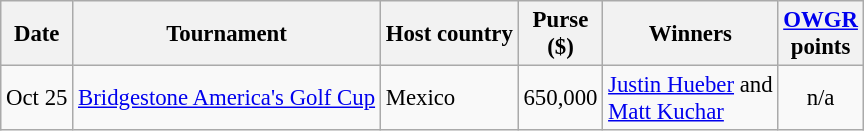<table class="wikitable" style="font-size:95%;">
<tr>
<th>Date</th>
<th>Tournament</th>
<th>Host country</th>
<th>Purse<br>($)</th>
<th>Winners</th>
<th><a href='#'>OWGR</a><br>points</th>
</tr>
<tr>
<td>Oct 25</td>
<td><a href='#'>Bridgestone America's Golf Cup</a></td>
<td>Mexico</td>
<td align=right>650,000</td>
<td> <a href='#'>Justin Hueber</a> and<br> <a href='#'>Matt Kuchar</a></td>
<td align=center>n/a</td>
</tr>
</table>
